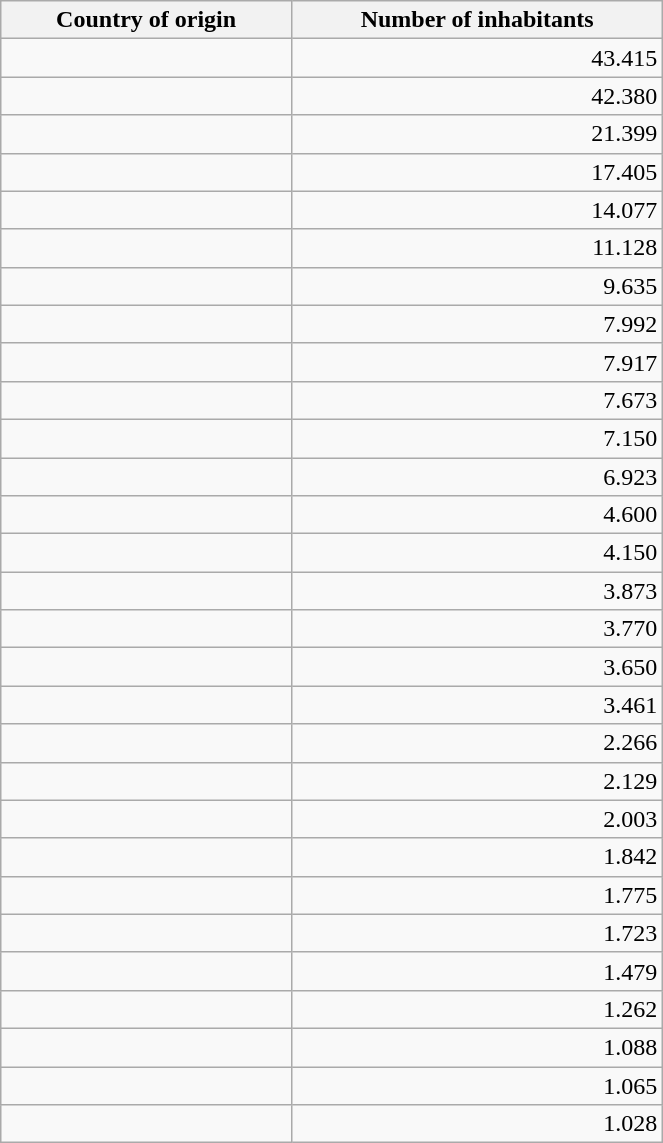<table class="wikitable sortable" width="35%" style="margin:0.5em">
<tr>
<th>Country of origin</th>
<th>Number of inhabitants</th>
</tr>
<tr>
<td></td>
<td align="right">43.415</td>
</tr>
<tr>
<td></td>
<td align="right">42.380</td>
</tr>
<tr>
<td></td>
<td align="right">21.399</td>
</tr>
<tr>
<td></td>
<td align="right">17.405</td>
</tr>
<tr>
<td></td>
<td align="right">14.077</td>
</tr>
<tr>
<td></td>
<td align="right">11.128</td>
</tr>
<tr>
<td></td>
<td align="right">9.635</td>
</tr>
<tr>
<td></td>
<td align="right">7.992</td>
</tr>
<tr>
<td></td>
<td align="right">7.917</td>
</tr>
<tr>
<td></td>
<td align="right">7.673</td>
</tr>
<tr>
<td></td>
<td align="right">7.150</td>
</tr>
<tr>
<td></td>
<td align="right">6.923</td>
</tr>
<tr>
<td></td>
<td align="right">4.600</td>
</tr>
<tr>
<td></td>
<td align="right">4.150</td>
</tr>
<tr>
<td></td>
<td align="right">3.873</td>
</tr>
<tr>
<td></td>
<td align="right">3.770</td>
</tr>
<tr>
<td></td>
<td align="right">3.650</td>
</tr>
<tr>
<td></td>
<td align="right">3.461</td>
</tr>
<tr>
<td></td>
<td align="right">2.266</td>
</tr>
<tr>
<td></td>
<td align="right">2.129</td>
</tr>
<tr>
<td></td>
<td align="right">2.003</td>
</tr>
<tr>
<td></td>
<td align="right">1.842</td>
</tr>
<tr>
<td></td>
<td align="right">1.775</td>
</tr>
<tr>
<td></td>
<td align="right">1.723</td>
</tr>
<tr>
<td></td>
<td align="right">1.479</td>
</tr>
<tr>
<td></td>
<td align="right">1.262</td>
</tr>
<tr>
<td></td>
<td align="right">1.088</td>
</tr>
<tr>
<td></td>
<td align="right">1.065</td>
</tr>
<tr>
<td></td>
<td align="right">1.028</td>
</tr>
</table>
